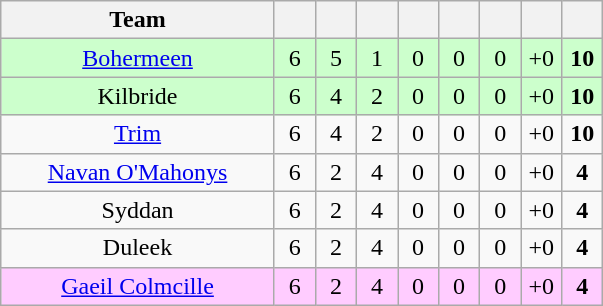<table class="wikitable" style="text-align:center">
<tr>
<th style="width:175px;">Team</th>
<th width="20"></th>
<th width="20"></th>
<th width="20"></th>
<th width="20"></th>
<th width="20"></th>
<th width="20"></th>
<th width="20"></th>
<th width="20"></th>
</tr>
<tr style="background:#cfc;">
<td><a href='#'>Bohermeen</a></td>
<td>6</td>
<td>5</td>
<td>1</td>
<td>0</td>
<td>0</td>
<td>0</td>
<td>+0</td>
<td><strong>10</strong></td>
</tr>
<tr style="background:#cfc;">
<td>Kilbride</td>
<td>6</td>
<td>4</td>
<td>2</td>
<td>0</td>
<td>0</td>
<td>0</td>
<td>+0</td>
<td><strong>10</strong></td>
</tr>
<tr>
<td><a href='#'>Trim</a></td>
<td>6</td>
<td>4</td>
<td>2</td>
<td>0</td>
<td>0</td>
<td>0</td>
<td>+0</td>
<td><strong>10</strong></td>
</tr>
<tr>
<td><a href='#'>Navan O'Mahonys</a></td>
<td>6</td>
<td>2</td>
<td>4</td>
<td>0</td>
<td>0</td>
<td>0</td>
<td>+0</td>
<td><strong>4</strong></td>
</tr>
<tr>
<td>Syddan</td>
<td>6</td>
<td>2</td>
<td>4</td>
<td>0</td>
<td>0</td>
<td>0</td>
<td>+0</td>
<td><strong>4</strong></td>
</tr>
<tr>
<td>Duleek</td>
<td>6</td>
<td>2</td>
<td>4</td>
<td>0</td>
<td>0</td>
<td>0</td>
<td>+0</td>
<td><strong>4</strong></td>
</tr>
<tr style="background:#fcf;">
<td><a href='#'>Gaeil Colmcille</a></td>
<td>6</td>
<td>2</td>
<td>4</td>
<td>0</td>
<td>0</td>
<td>0</td>
<td>+0</td>
<td><strong>4</strong></td>
</tr>
</table>
